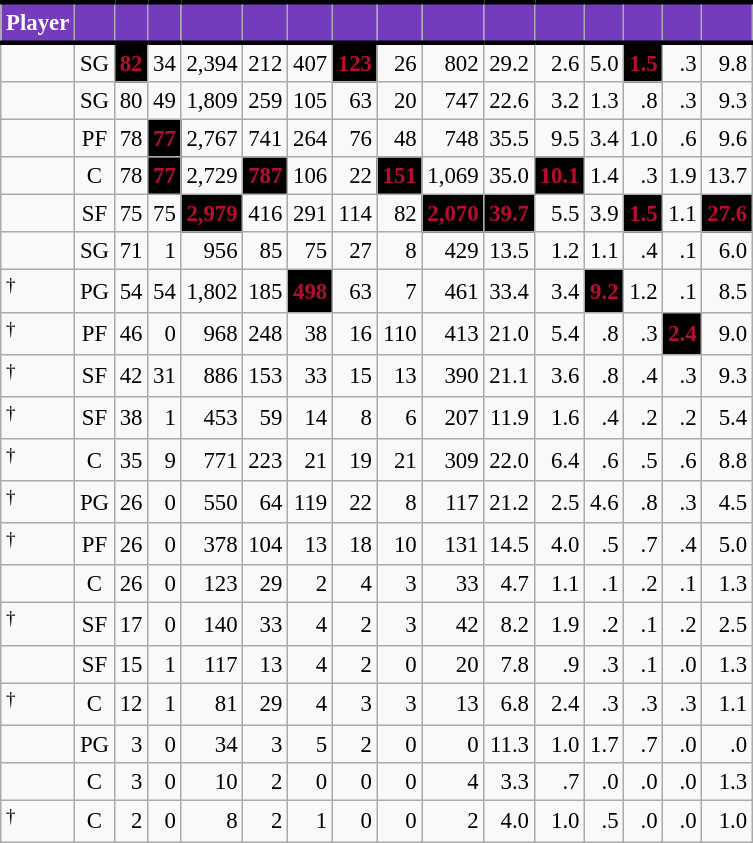<table class="wikitable sortable" style="font-size: 95%; text-align:right;">
<tr>
<th style="background:#753BBD; color:#FFFFFF; border-top:#010101 3px solid; border-bottom:#010101 3px solid;">Player</th>
<th style="background:#753BBD; color:#FFFFFF; border-top:#010101 3px solid; border-bottom:#010101 3px solid;"></th>
<th style="background:#753BBD; color:#FFFFFF; border-top:#010101 3px solid; border-bottom:#010101 3px solid;"></th>
<th style="background:#753BBD; color:#FFFFFF; border-top:#010101 3px solid; border-bottom:#010101 3px solid;"></th>
<th style="background:#753BBD; color:#FFFFFF; border-top:#010101 3px solid; border-bottom:#010101 3px solid;"></th>
<th style="background:#753BBD; color:#FFFFFF; border-top:#010101 3px solid; border-bottom:#010101 3px solid;"></th>
<th style="background:#753BBD; color:#FFFFFF; border-top:#010101 3px solid; border-bottom:#010101 3px solid;"></th>
<th style="background:#753BBD; color:#FFFFFF; border-top:#010101 3px solid; border-bottom:#010101 3px solid;"></th>
<th style="background:#753BBD; color:#FFFFFF; border-top:#010101 3px solid; border-bottom:#010101 3px solid;"></th>
<th style="background:#753BBD; color:#FFFFFF; border-top:#010101 3px solid; border-bottom:#010101 3px solid;"></th>
<th style="background:#753BBD; color:#FFFFFF; border-top:#010101 3px solid; border-bottom:#010101 3px solid;"></th>
<th style="background:#753BBD; color:#FFFFFF; border-top:#010101 3px solid; border-bottom:#010101 3px solid;"></th>
<th style="background:#753BBD; color:#FFFFFF; border-top:#010101 3px solid; border-bottom:#010101 3px solid;"></th>
<th style="background:#753BBD; color:#FFFFFF; border-top:#010101 3px solid; border-bottom:#010101 3px solid;"></th>
<th style="background:#753BBD; color:#FFFFFF; border-top:#010101 3px solid; border-bottom:#010101 3px solid;"></th>
<th style="background:#753BBD; color:#FFFFFF; border-top:#010101 3px solid; border-bottom:#010101 3px solid;"></th>
</tr>
<tr>
<td style="text-align:left;"></td>
<td style="text-align:center;">SG</td>
<td style="background:#010101; color:#BA0C2F;"><strong>82</strong></td>
<td>34</td>
<td>2,394</td>
<td>212</td>
<td>407</td>
<td style="background:#010101; color:#BA0C2F;"><strong>123</strong></td>
<td>26</td>
<td>802</td>
<td>29.2</td>
<td>2.6</td>
<td>5.0</td>
<td style="background:#010101; color:#BA0C2F;"><strong>1.5</strong></td>
<td>.3</td>
<td>9.8</td>
</tr>
<tr>
<td style="text-align:left;"></td>
<td style="text-align:center;">SG</td>
<td>80</td>
<td>49</td>
<td>1,809</td>
<td>259</td>
<td>105</td>
<td>63</td>
<td>20</td>
<td>747</td>
<td>22.6</td>
<td>3.2</td>
<td>1.3</td>
<td>.8</td>
<td>.3</td>
<td>9.3</td>
</tr>
<tr>
<td style="text-align:left;"></td>
<td style="text-align:center;">PF</td>
<td>78</td>
<td style="background:#010101; color:#BA0C2F;"><strong>77</strong></td>
<td>2,767</td>
<td>741</td>
<td>264</td>
<td>76</td>
<td>48</td>
<td>748</td>
<td>35.5</td>
<td>9.5</td>
<td>3.4</td>
<td>1.0</td>
<td>.6</td>
<td>9.6</td>
</tr>
<tr>
<td style="text-align:left;"></td>
<td style="text-align:center;">C</td>
<td>78</td>
<td style="background:#010101; color:#BA0C2F;"><strong>77</strong></td>
<td>2,729</td>
<td style="background:#010101; color:#BA0C2F;"><strong>787</strong></td>
<td>106</td>
<td>22</td>
<td style="background:#010101; color:#BA0C2F;"><strong>151</strong></td>
<td>1,069</td>
<td>35.0</td>
<td style="background:#010101; color:#BA0C2F;"><strong>10.1</strong></td>
<td>1.4</td>
<td>.3</td>
<td>1.9</td>
<td>13.7</td>
</tr>
<tr>
<td style="text-align:left;"></td>
<td style="text-align:center;">SF</td>
<td>75</td>
<td>75</td>
<td style="background:#010101; color:#BA0C2F;"><strong>2,979</strong></td>
<td>416</td>
<td>291</td>
<td>114</td>
<td>82</td>
<td style="background:#010101; color:#BA0C2F;"><strong>2,070</strong></td>
<td style="background:#010101; color:#BA0C2F;"><strong>39.7</strong></td>
<td>5.5</td>
<td>3.9</td>
<td style="background:#010101; color:#BA0C2F;"><strong>1.5</strong></td>
<td>1.1</td>
<td style="background:#010101; color:#BA0C2F;"><strong>27.6</strong></td>
</tr>
<tr>
<td style="text-align:left;"></td>
<td style="text-align:center;">SG</td>
<td>71</td>
<td>1</td>
<td>956</td>
<td>85</td>
<td>75</td>
<td>27</td>
<td>8</td>
<td>429</td>
<td>13.5</td>
<td>1.2</td>
<td>1.1</td>
<td>.4</td>
<td>.1</td>
<td>6.0</td>
</tr>
<tr>
<td style="text-align:left;"><sup>†</sup></td>
<td style="text-align:center;">PG</td>
<td>54</td>
<td>54</td>
<td>1,802</td>
<td>185</td>
<td style="background:#010101; color:#BA0C2F;"><strong>498</strong></td>
<td>63</td>
<td>7</td>
<td>461</td>
<td>33.4</td>
<td>3.4</td>
<td style="background:#010101; color:#BA0C2F;"><strong>9.2</strong></td>
<td>1.2</td>
<td>.1</td>
<td>8.5</td>
</tr>
<tr>
<td style="text-align:left;"><sup>†</sup></td>
<td style="text-align:center;">PF</td>
<td>46</td>
<td>0</td>
<td>968</td>
<td>248</td>
<td>38</td>
<td>16</td>
<td>110</td>
<td>413</td>
<td>21.0</td>
<td>5.4</td>
<td>.8</td>
<td>.3</td>
<td style="background:#010101; color:#BA0C2F;"><strong>2.4</strong></td>
<td>9.0</td>
</tr>
<tr>
<td style="text-align:left;"><sup>†</sup></td>
<td style="text-align:center;">SF</td>
<td>42</td>
<td>31</td>
<td>886</td>
<td>153</td>
<td>33</td>
<td>15</td>
<td>13</td>
<td>390</td>
<td>21.1</td>
<td>3.6</td>
<td>.8</td>
<td>.4</td>
<td>.3</td>
<td>9.3</td>
</tr>
<tr>
<td style="text-align:left;"><sup>†</sup></td>
<td style="text-align:center;">SF</td>
<td>38</td>
<td>1</td>
<td>453</td>
<td>59</td>
<td>14</td>
<td>8</td>
<td>6</td>
<td>207</td>
<td>11.9</td>
<td>1.6</td>
<td>.4</td>
<td>.2</td>
<td>.2</td>
<td>5.4</td>
</tr>
<tr>
<td style="text-align:left;"><sup>†</sup></td>
<td style="text-align:center;">C</td>
<td>35</td>
<td>9</td>
<td>771</td>
<td>223</td>
<td>21</td>
<td>19</td>
<td>21</td>
<td>309</td>
<td>22.0</td>
<td>6.4</td>
<td>.6</td>
<td>.5</td>
<td>.6</td>
<td>8.8</td>
</tr>
<tr>
<td style="text-align:left;"><sup>†</sup></td>
<td style="text-align:center;">PG</td>
<td>26</td>
<td>0</td>
<td>550</td>
<td>64</td>
<td>119</td>
<td>22</td>
<td>8</td>
<td>117</td>
<td>21.2</td>
<td>2.5</td>
<td>4.6</td>
<td>.8</td>
<td>.3</td>
<td>4.5</td>
</tr>
<tr>
<td style="text-align:left;"><sup>†</sup></td>
<td style="text-align:center;">PF</td>
<td>26</td>
<td>0</td>
<td>378</td>
<td>104</td>
<td>13</td>
<td>18</td>
<td>10</td>
<td>131</td>
<td>14.5</td>
<td>4.0</td>
<td>.5</td>
<td>.7</td>
<td>.4</td>
<td>5.0</td>
</tr>
<tr>
<td style="text-align:left;"></td>
<td style="text-align:center;">C</td>
<td>26</td>
<td>0</td>
<td>123</td>
<td>29</td>
<td>2</td>
<td>4</td>
<td>3</td>
<td>33</td>
<td>4.7</td>
<td>1.1</td>
<td>.1</td>
<td>.2</td>
<td>.1</td>
<td>1.3</td>
</tr>
<tr>
<td style="text-align:left;"><sup>†</sup></td>
<td style="text-align:center;">SF</td>
<td>17</td>
<td>0</td>
<td>140</td>
<td>33</td>
<td>4</td>
<td>2</td>
<td>3</td>
<td>42</td>
<td>8.2</td>
<td>1.9</td>
<td>.2</td>
<td>.1</td>
<td>.2</td>
<td>2.5</td>
</tr>
<tr>
<td style="text-align:left;"></td>
<td style="text-align:center;">SF</td>
<td>15</td>
<td>1</td>
<td>117</td>
<td>13</td>
<td>4</td>
<td>2</td>
<td>0</td>
<td>20</td>
<td>7.8</td>
<td>.9</td>
<td>.3</td>
<td>.1</td>
<td>.0</td>
<td>1.3</td>
</tr>
<tr>
<td style="text-align:left;"><sup>†</sup></td>
<td style="text-align:center;">C</td>
<td>12</td>
<td>1</td>
<td>81</td>
<td>29</td>
<td>4</td>
<td>3</td>
<td>3</td>
<td>13</td>
<td>6.8</td>
<td>2.4</td>
<td>.3</td>
<td>.3</td>
<td>.3</td>
<td>1.1</td>
</tr>
<tr>
<td style="text-align:left;"></td>
<td style="text-align:center;">PG</td>
<td>3</td>
<td>0</td>
<td>34</td>
<td>3</td>
<td>5</td>
<td>2</td>
<td>0</td>
<td>0</td>
<td>11.3</td>
<td>1.0</td>
<td>1.7</td>
<td>.7</td>
<td>.0</td>
<td>.0</td>
</tr>
<tr>
<td style="text-align:left;"></td>
<td style="text-align:center;">C</td>
<td>3</td>
<td>0</td>
<td>10</td>
<td>2</td>
<td>0</td>
<td>0</td>
<td>0</td>
<td>4</td>
<td>3.3</td>
<td>.7</td>
<td>.0</td>
<td>.0</td>
<td>.0</td>
<td>1.3</td>
</tr>
<tr>
<td style="text-align:left;"><sup>†</sup></td>
<td style="text-align:center;">C</td>
<td>2</td>
<td>0</td>
<td>8</td>
<td>2</td>
<td>1</td>
<td>0</td>
<td>0</td>
<td>2</td>
<td>4.0</td>
<td>1.0</td>
<td>.5</td>
<td>.0</td>
<td>.0</td>
<td>1.0</td>
</tr>
</table>
